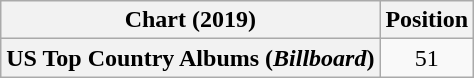<table class="wikitable plainrowheaders" style="text-align:center">
<tr>
<th scope="col">Chart (2019)</th>
<th scope="col">Position</th>
</tr>
<tr>
<th scope="row">US Top Country Albums (<em>Billboard</em>)</th>
<td>51</td>
</tr>
</table>
